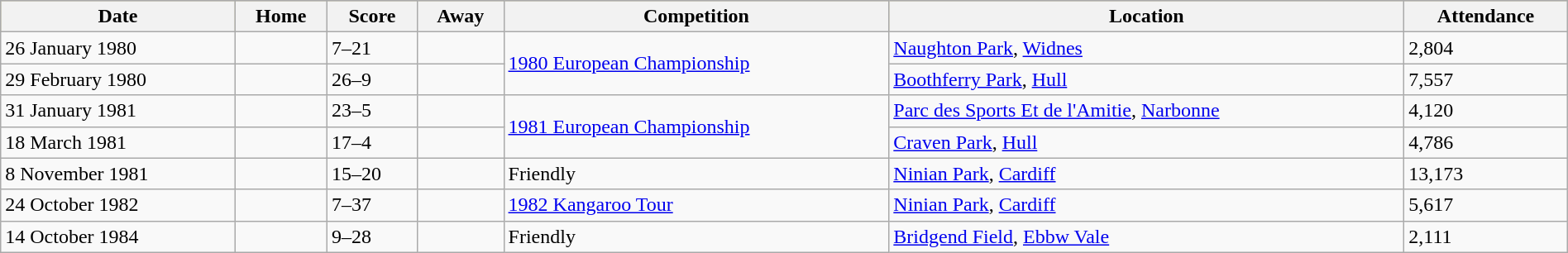<table class="wikitable" width=100%>
<tr bgcolor=#bdb76b>
<th>Date</th>
<th>Home</th>
<th>Score</th>
<th>Away</th>
<th>Competition</th>
<th>Location</th>
<th>Attendance</th>
</tr>
<tr>
<td>26 January 1980</td>
<td></td>
<td>7–21</td>
<td></td>
<td rowspan=2><a href='#'>1980 European Championship</a></td>
<td><a href='#'>Naughton Park</a>, <a href='#'>Widnes</a></td>
<td>2,804</td>
</tr>
<tr>
<td>29 February 1980</td>
<td></td>
<td>26–9</td>
<td></td>
<td><a href='#'>Boothferry Park</a>, <a href='#'>Hull</a></td>
<td>7,557</td>
</tr>
<tr>
<td>31 January 1981</td>
<td></td>
<td>23–5</td>
<td></td>
<td rowspan=2><a href='#'>1981 European Championship</a></td>
<td><a href='#'>Parc des Sports Et de l'Amitie</a>, <a href='#'>Narbonne</a></td>
<td>4,120</td>
</tr>
<tr>
<td>18 March 1981</td>
<td></td>
<td>17–4</td>
<td></td>
<td><a href='#'>Craven Park</a>, <a href='#'>Hull</a></td>
<td>4,786</td>
</tr>
<tr>
<td>8 November 1981</td>
<td></td>
<td>15–20</td>
<td></td>
<td>Friendly</td>
<td><a href='#'>Ninian Park</a>, <a href='#'>Cardiff</a></td>
<td>13,173</td>
</tr>
<tr>
<td>24 October 1982</td>
<td></td>
<td>7–37</td>
<td></td>
<td><a href='#'>1982 Kangaroo Tour</a></td>
<td><a href='#'>Ninian Park</a>, <a href='#'>Cardiff</a></td>
<td>5,617</td>
</tr>
<tr>
<td>14 October 1984</td>
<td></td>
<td>9–28</td>
<td></td>
<td>Friendly</td>
<td><a href='#'>Bridgend Field</a>, <a href='#'>Ebbw Vale</a></td>
<td>2,111</td>
</tr>
</table>
